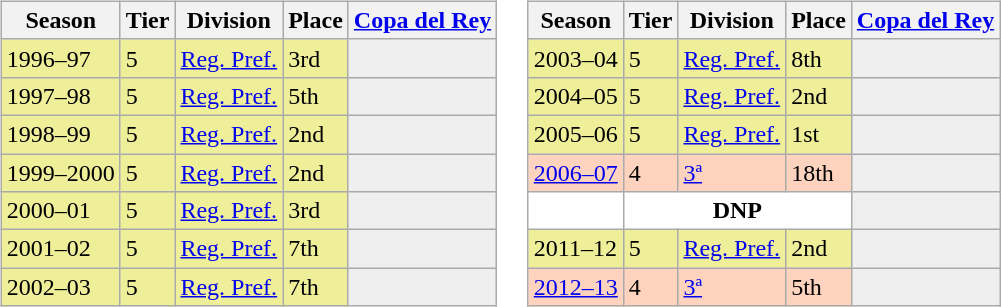<table>
<tr>
<td valign="top" width=0%><br><table class="wikitable">
<tr style="background:#f0f6fa;">
<th>Season</th>
<th>Tier</th>
<th>Division</th>
<th>Place</th>
<th><a href='#'>Copa del Rey</a></th>
</tr>
<tr>
<td style="background:#EFEF99;">1996–97</td>
<td style="background:#EFEF99;">5</td>
<td style="background:#EFEF99;"><a href='#'>Reg. Pref.</a></td>
<td style="background:#EFEF99;">3rd</td>
<td style="background:#efefef;"></td>
</tr>
<tr>
<td style="background:#EFEF99;">1997–98</td>
<td style="background:#EFEF99;">5</td>
<td style="background:#EFEF99;"><a href='#'>Reg. Pref.</a></td>
<td style="background:#EFEF99;">5th</td>
<td style="background:#efefef;"></td>
</tr>
<tr>
<td style="background:#EFEF99;">1998–99</td>
<td style="background:#EFEF99;">5</td>
<td style="background:#EFEF99;"><a href='#'>Reg. Pref.</a></td>
<td style="background:#EFEF99;">2nd</td>
<td style="background:#efefef;"></td>
</tr>
<tr>
<td style="background:#EFEF99;">1999–2000</td>
<td style="background:#EFEF99;">5</td>
<td style="background:#EFEF99;"><a href='#'>Reg. Pref.</a></td>
<td style="background:#EFEF99;">2nd</td>
<td style="background:#efefef;"></td>
</tr>
<tr>
<td style="background:#EFEF99;">2000–01</td>
<td style="background:#EFEF99;">5</td>
<td style="background:#EFEF99;"><a href='#'>Reg. Pref.</a></td>
<td style="background:#EFEF99;">3rd</td>
<td style="background:#efefef;"></td>
</tr>
<tr>
<td style="background:#EFEF99;">2001–02</td>
<td style="background:#EFEF99;">5</td>
<td style="background:#EFEF99;"><a href='#'>Reg. Pref.</a></td>
<td style="background:#EFEF99;">7th</td>
<td style="background:#efefef;"></td>
</tr>
<tr>
<td style="background:#EFEF99;">2002–03</td>
<td style="background:#EFEF99;">5</td>
<td style="background:#EFEF99;"><a href='#'>Reg. Pref.</a></td>
<td style="background:#EFEF99;">7th</td>
<td style="background:#efefef;"></td>
</tr>
</table>
</td>
<td valign="top" width=0%><br><table class="wikitable">
<tr style="background:#f0f6fa;">
<th>Season</th>
<th>Tier</th>
<th>Division</th>
<th>Place</th>
<th><a href='#'>Copa del Rey</a></th>
</tr>
<tr>
<td style="background:#EFEF99;">2003–04</td>
<td style="background:#EFEF99;">5</td>
<td style="background:#EFEF99;"><a href='#'>Reg. Pref.</a></td>
<td style="background:#EFEF99;">8th</td>
<td style="background:#efefef;"></td>
</tr>
<tr>
<td style="background:#EFEF99;">2004–05</td>
<td style="background:#EFEF99;">5</td>
<td style="background:#EFEF99;"><a href='#'>Reg. Pref.</a></td>
<td style="background:#EFEF99;">2nd</td>
<td style="background:#efefef;"></td>
</tr>
<tr>
<td style="background:#EFEF99;">2005–06</td>
<td style="background:#EFEF99;">5</td>
<td style="background:#EFEF99;"><a href='#'>Reg. Pref.</a></td>
<td style="background:#EFEF99;">1st</td>
<td style="background:#efefef;"></td>
</tr>
<tr>
<td style="background:#FFD3BD;"><a href='#'>2006–07</a></td>
<td style="background:#FFD3BD;">4</td>
<td style="background:#FFD3BD;"><a href='#'>3ª</a></td>
<td style="background:#FFD3BD;">18th</td>
<td style="background:#efefef;"></td>
</tr>
<tr>
<td style="background:#FFFFFF;"></td>
<th style="background:#FFFFFF;" colspan="3">DNP</th>
<th style="background:#efefef;"></th>
</tr>
<tr>
<td style="background:#EFEF99;">2011–12</td>
<td style="background:#EFEF99;">5</td>
<td style="background:#EFEF99;"><a href='#'>Reg. Pref.</a></td>
<td style="background:#EFEF99;">2nd</td>
<td style="background:#efefef;"></td>
</tr>
<tr>
<td style="background:#FFD3BD;"><a href='#'>2012–13</a></td>
<td style="background:#FFD3BD;">4</td>
<td style="background:#FFD3BD;"><a href='#'>3ª</a></td>
<td style="background:#FFD3BD;">5th</td>
<td style="background:#efefef;"></td>
</tr>
</table>
</td>
</tr>
</table>
